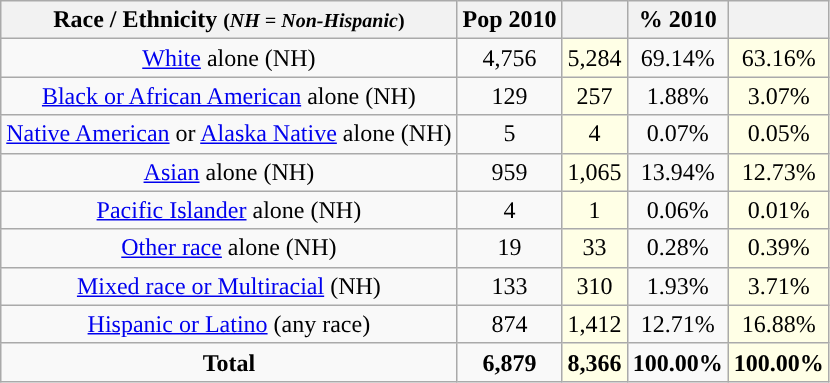<table class="wikitable" style="text-align:center;">
<tr>
<th>Race / Ethnicity <small>(<em>NH = Non-Hispanic</em>)</small></th>
<th>Pop 2010</th>
<th></th>
<th>% 2010</th>
<th></th>
</tr>
<tr>
<td><a href='#'>White</a> alone (NH)</td>
<td>4,756</td>
<td style='background: #ffffe6;'>5,284</td>
<td>69.14%</td>
<td style='background: #ffffe6;'>63.16%</td>
</tr>
<tr>
<td><a href='#'>Black or African American</a> alone (NH)</td>
<td>129</td>
<td style='background: #ffffe6;'>257</td>
<td>1.88%</td>
<td style='background: #ffffe6;'>3.07%</td>
</tr>
<tr>
<td><a href='#'>Native American</a> or <a href='#'>Alaska Native</a> alone (NH)</td>
<td>5</td>
<td style='background: #ffffe6;'>4</td>
<td>0.07%</td>
<td style='background: #ffffe6;'>0.05%</td>
</tr>
<tr>
<td><a href='#'>Asian</a> alone (NH)</td>
<td>959</td>
<td style='background: #ffffe6;'>1,065</td>
<td>13.94%</td>
<td style='background: #ffffe6;'>12.73%</td>
</tr>
<tr>
<td><a href='#'>Pacific Islander</a> alone (NH)</td>
<td>4</td>
<td style='background: #ffffe6;'>1</td>
<td>0.06%</td>
<td style='background: #ffffe6;'>0.01%</td>
</tr>
<tr>
<td><a href='#'>Other race</a> alone (NH)</td>
<td>19</td>
<td style='background: #ffffe6;'>33</td>
<td>0.28%</td>
<td style='background: #ffffe6;'>0.39%</td>
</tr>
<tr>
<td><a href='#'>Mixed race or Multiracial</a> (NH)</td>
<td>133</td>
<td style='background: #ffffe6;'>310</td>
<td>1.93%</td>
<td style='background: #ffffe6;'>3.71%</td>
</tr>
<tr>
<td><a href='#'>Hispanic or Latino</a> (any race)</td>
<td>874</td>
<td style='background: #ffffe6;'>1,412</td>
<td>12.71%</td>
<td style='background: #ffffe6;'>16.88%</td>
</tr>
<tr>
<td><strong>Total</strong></td>
<td><strong>6,879</strong></td>
<td style='background: #ffffe6;'><strong>8,366</strong></td>
<td><strong>100.00%</strong></td>
<td style='background: #ffffe6;'><strong>100.00%</strong></td>
</tr>
</table>
